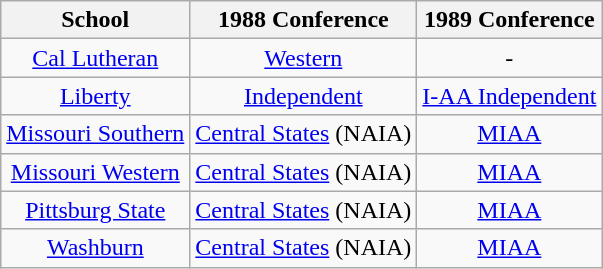<table class="wikitable sortable">
<tr>
<th>School</th>
<th>1988 Conference</th>
<th>1989 Conference</th>
</tr>
<tr style="text-align:center;">
<td><a href='#'>Cal Lutheran</a></td>
<td><a href='#'>Western</a></td>
<td>-</td>
</tr>
<tr style="text-align:center;">
<td><a href='#'>Liberty</a></td>
<td><a href='#'>Independent</a></td>
<td><a href='#'>I-AA Independent</a></td>
</tr>
<tr style="text-align:center;">
<td><a href='#'>Missouri Southern</a></td>
<td><a href='#'>Central States</a> (NAIA)</td>
<td><a href='#'>MIAA</a></td>
</tr>
<tr style="text-align:center;">
<td><a href='#'>Missouri Western</a></td>
<td><a href='#'>Central States</a> (NAIA)</td>
<td><a href='#'>MIAA</a></td>
</tr>
<tr style="text-align:center;">
<td><a href='#'>Pittsburg State</a></td>
<td><a href='#'>Central States</a> (NAIA)</td>
<td><a href='#'>MIAA</a></td>
</tr>
<tr style="text-align:center;">
<td><a href='#'>Washburn</a></td>
<td><a href='#'>Central States</a> (NAIA)</td>
<td><a href='#'>MIAA</a></td>
</tr>
</table>
